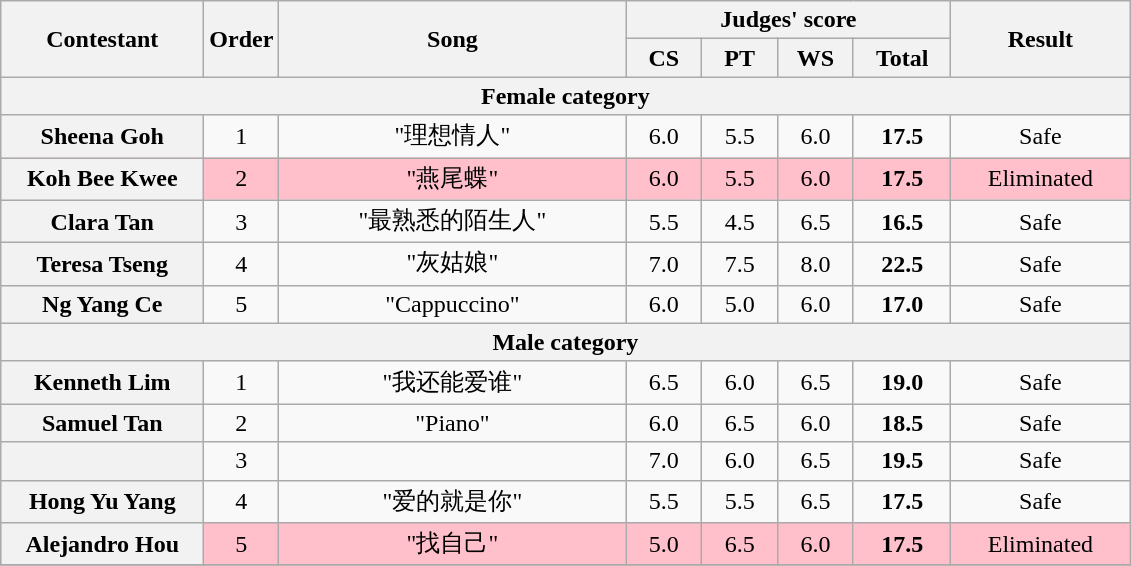<table class="wikitable plainrowheaders" style="text-align:center;">
<tr>
<th rowspan=2 scope="col" style="width:8em;">Contestant</th>
<th rowspan=2 scope="col">Order</th>
<th rowspan=2 scope="col" style="width:14em;">Song</th>
<th colspan=4 scope="col">Judges' score</th>
<th rowspan=2 scope="col" style="width:7em;">Result</th>
</tr>
<tr>
<th style="width:2.7em;">CS</th>
<th style="width:2.7em;">PT</th>
<th style="width:2.7em;">WS</th>
<th style="width:3.6em;">Total</th>
</tr>
<tr>
<th colspan=8>Female category</th>
</tr>
<tr>
<th scope="row">Sheena Goh</th>
<td>1</td>
<td>"理想情人"</td>
<td>6.0</td>
<td>5.5</td>
<td>6.0</td>
<td><strong>17.5</strong></td>
<td>Safe</td>
</tr>
<tr style="background:pink;">
<th scope="row">Koh Bee Kwee</th>
<td>2</td>
<td>"燕尾蝶"</td>
<td>6.0</td>
<td>5.5</td>
<td>6.0</td>
<td><strong>17.5</strong></td>
<td>Eliminated</td>
</tr>
<tr>
<th scope="row">Clara Tan</th>
<td>3</td>
<td>"最熟悉的陌生人"</td>
<td>5.5</td>
<td>4.5</td>
<td>6.5</td>
<td><strong>16.5</strong></td>
<td>Safe</td>
</tr>
<tr>
<th scope="row">Teresa Tseng</th>
<td>4</td>
<td>"灰姑娘"</td>
<td>7.0</td>
<td>7.5</td>
<td>8.0</td>
<td><strong>22.5</strong></td>
<td>Safe</td>
</tr>
<tr>
<th scope="row">Ng Yang Ce</th>
<td>5</td>
<td>"Cappuccino"</td>
<td>6.0</td>
<td>5.0</td>
<td>6.0</td>
<td><strong>17.0</strong></td>
<td>Safe</td>
</tr>
<tr>
<th colspan=8>Male category</th>
</tr>
<tr>
<th scope="row">Kenneth Lim</th>
<td>1</td>
<td>"我还能爱谁"</td>
<td>6.5</td>
<td>6.0</td>
<td>6.5</td>
<td><strong>19.0</strong></td>
<td>Safe</td>
</tr>
<tr>
<th scope="row">Samuel Tan</th>
<td>2</td>
<td>"Piano"</td>
<td>6.0</td>
<td>6.5</td>
<td>6.0</td>
<td><strong>18.5</strong></td>
<td>Safe</td>
</tr>
<tr>
<th scope="row"></th>
<td>3</td>
<td></td>
<td>7.0</td>
<td>6.0</td>
<td>6.5</td>
<td><strong>19.5</strong></td>
<td>Safe</td>
</tr>
<tr>
<th scope="row">Hong Yu Yang</th>
<td>4</td>
<td>"爱的就是你"</td>
<td>5.5</td>
<td>5.5</td>
<td>6.5</td>
<td><strong>17.5</strong></td>
<td>Safe</td>
</tr>
<tr style="background:pink;">
<th scope="row">Alejandro Hou</th>
<td>5</td>
<td>"找自己"</td>
<td>5.0</td>
<td>6.5</td>
<td>6.0</td>
<td><strong>17.5</strong></td>
<td>Eliminated</td>
</tr>
<tr>
</tr>
</table>
